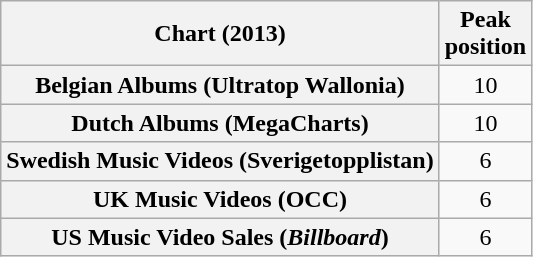<table class="wikitable sortable plainrowheaders" style="text-align:center">
<tr>
<th scope="col">Chart (2013)</th>
<th scope="col">Peak<br>position</th>
</tr>
<tr>
<th scope="row">Belgian Albums (Ultratop Wallonia)</th>
<td>10</td>
</tr>
<tr>
<th scope="row">Dutch Albums (MegaCharts)</th>
<td>10</td>
</tr>
<tr>
<th scope="row">Swedish Music Videos (Sverigetopplistan)</th>
<td>6</td>
</tr>
<tr>
<th scope="row">UK Music Videos (OCC)</th>
<td>6</td>
</tr>
<tr>
<th scope="row">US Music Video Sales (<em>Billboard</em>)</th>
<td>6</td>
</tr>
</table>
